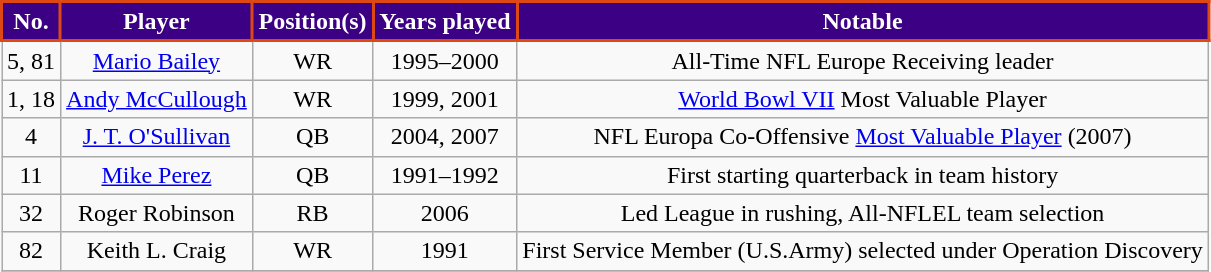<table class="wikitable" style="text-align:center">
<tr>
<th rowspan="1" style="background:#3B0083;color:white;border: 2px solid #DD4814;">No.</th>
<th rowspan="1" style="background:#3B0083;color:white;border: 2px solid #DD4814;">Player</th>
<th rowspan="1" style="background:#3B0083;color:white;border: 2px solid #DD4814;">Position(s)</th>
<th rowspan="1" style="background:#3B0083;color:white;border: 2px solid #DD4814;">Years played</th>
<th rowspan="1" style="background:#3B0083;color:white;border: 2px solid #DD4814;">Notable</th>
</tr>
<tr>
<td align="center">5, 81</td>
<td> <a href='#'>Mario Bailey</a></td>
<td align="center">WR</td>
<td align="center">1995–2000</td>
<td>All-Time NFL Europe Receiving leader</td>
</tr>
<tr>
<td align="center">1, 18</td>
<td> <a href='#'>Andy McCullough</a></td>
<td align="center">WR</td>
<td align="center">1999, 2001</td>
<td><a href='#'>World Bowl VII</a> Most Valuable Player</td>
</tr>
<tr>
<td align="center">4</td>
<td> <a href='#'>J. T. O'Sullivan</a></td>
<td align="center">QB</td>
<td align="center">2004, 2007</td>
<td>NFL Europa Co-Offensive <a href='#'>Most Valuable Player</a> (2007)</td>
</tr>
<tr>
<td align="center">11</td>
<td> <a href='#'>Mike Perez</a></td>
<td align="center">QB</td>
<td align="center">1991–1992</td>
<td>First starting quarterback in team history</td>
</tr>
<tr>
<td align="center">32</td>
<td> Roger Robinson</td>
<td align="center">RB</td>
<td align="center">2006</td>
<td>Led League in rushing, All-NFLEL team selection</td>
</tr>
<tr>
<td align="center">82</td>
<td> Keith L. Craig</td>
<td align="center">WR</td>
<td align="center">1991</td>
<td>First Service Member (U.S.Army) selected under Operation Discovery</td>
</tr>
<tr>
</tr>
</table>
